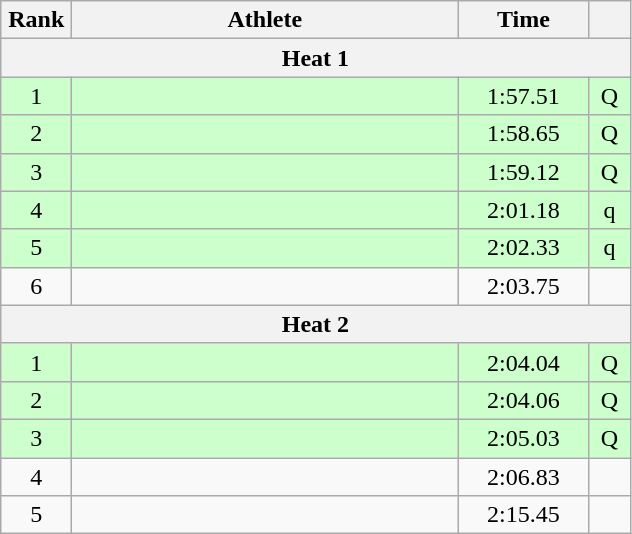<table class=wikitable style="text-align:center">
<tr>
<th width=40>Rank</th>
<th width=250>Athlete</th>
<th width=80>Time</th>
<th width=20></th>
</tr>
<tr>
<th colspan=4>Heat 1</th>
</tr>
<tr bgcolor="ccffcc">
<td>1</td>
<td align=left></td>
<td>1:57.51</td>
<td>Q</td>
</tr>
<tr bgcolor="ccffcc">
<td>2</td>
<td align=left></td>
<td>1:58.65</td>
<td>Q</td>
</tr>
<tr bgcolor="ccffcc">
<td>3</td>
<td align=left></td>
<td>1:59.12</td>
<td>Q</td>
</tr>
<tr bgcolor="ccffcc">
<td>4</td>
<td align=left></td>
<td>2:01.18</td>
<td>q</td>
</tr>
<tr bgcolor="ccffcc">
<td>5</td>
<td align=left></td>
<td>2:02.33</td>
<td>q</td>
</tr>
<tr>
<td>6</td>
<td align=left></td>
<td>2:03.75</td>
<td></td>
</tr>
<tr>
<th colspan=4>Heat 2</th>
</tr>
<tr bgcolor="ccffcc">
<td>1</td>
<td align=left></td>
<td>2:04.04</td>
<td>Q</td>
</tr>
<tr bgcolor="ccffcc">
<td>2</td>
<td align=left></td>
<td>2:04.06</td>
<td>Q</td>
</tr>
<tr bgcolor="ccffcc">
<td>3</td>
<td align=left></td>
<td>2:05.03</td>
<td>Q</td>
</tr>
<tr>
<td>4</td>
<td align=left></td>
<td>2:06.83</td>
<td></td>
</tr>
<tr>
<td>5</td>
<td align=left></td>
<td>2:15.45</td>
<td></td>
</tr>
</table>
